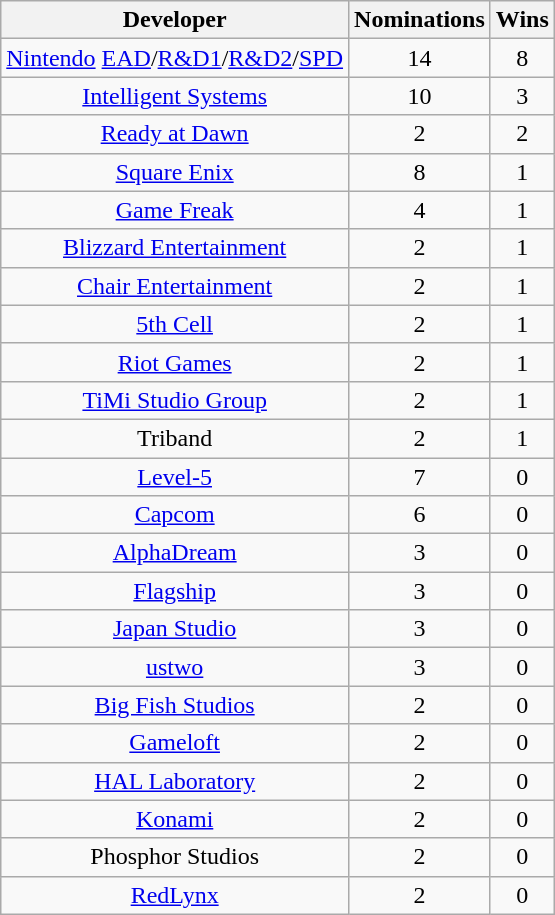<table class="wikitable sortable plainrowheaders" rowspan="2" style="text-align:center;" background: #f6e39c;>
<tr>
<th scope="col">Developer</th>
<th scope="col">Nominations</th>
<th scope="col">Wins</th>
</tr>
<tr>
<td><a href='#'>Nintendo</a> <a href='#'>EAD</a>/<a href='#'>R&D1</a>/<a href='#'>R&D2</a>/<a href='#'>SPD</a></td>
<td>14</td>
<td>8</td>
</tr>
<tr>
<td><a href='#'>Intelligent Systems</a></td>
<td>10</td>
<td>3</td>
</tr>
<tr>
<td><a href='#'>Ready at Dawn</a></td>
<td>2</td>
<td>2</td>
</tr>
<tr>
<td><a href='#'>Square Enix</a></td>
<td>8</td>
<td>1</td>
</tr>
<tr>
<td><a href='#'>Game Freak</a></td>
<td>4</td>
<td>1</td>
</tr>
<tr>
<td><a href='#'>Blizzard Entertainment</a></td>
<td>2</td>
<td>1</td>
</tr>
<tr>
<td><a href='#'>Chair Entertainment</a></td>
<td>2</td>
<td>1</td>
</tr>
<tr>
<td><a href='#'>5th Cell</a></td>
<td>2</td>
<td>1</td>
</tr>
<tr>
<td><a href='#'>Riot Games</a></td>
<td>2</td>
<td>1</td>
</tr>
<tr>
<td><a href='#'>TiMi Studio Group</a></td>
<td>2</td>
<td>1</td>
</tr>
<tr>
<td>Triband</td>
<td>2</td>
<td>1</td>
</tr>
<tr>
<td><a href='#'>Level-5</a></td>
<td>7</td>
<td>0</td>
</tr>
<tr>
<td><a href='#'>Capcom</a></td>
<td>6</td>
<td>0</td>
</tr>
<tr>
<td><a href='#'>AlphaDream</a></td>
<td>3</td>
<td>0</td>
</tr>
<tr>
<td><a href='#'>Flagship</a></td>
<td>3</td>
<td>0</td>
</tr>
<tr>
<td><a href='#'>Japan Studio</a></td>
<td>3</td>
<td>0</td>
</tr>
<tr>
<td><a href='#'>ustwo</a></td>
<td>3</td>
<td>0</td>
</tr>
<tr>
<td><a href='#'>Big Fish Studios</a></td>
<td>2</td>
<td>0</td>
</tr>
<tr>
<td><a href='#'>Gameloft</a></td>
<td>2</td>
<td>0</td>
</tr>
<tr>
<td><a href='#'>HAL Laboratory</a></td>
<td>2</td>
<td>0</td>
</tr>
<tr>
<td><a href='#'>Konami</a></td>
<td>2</td>
<td>0</td>
</tr>
<tr>
<td>Phosphor Studios</td>
<td>2</td>
<td>0</td>
</tr>
<tr>
<td><a href='#'>RedLynx</a></td>
<td>2</td>
<td>0</td>
</tr>
</table>
